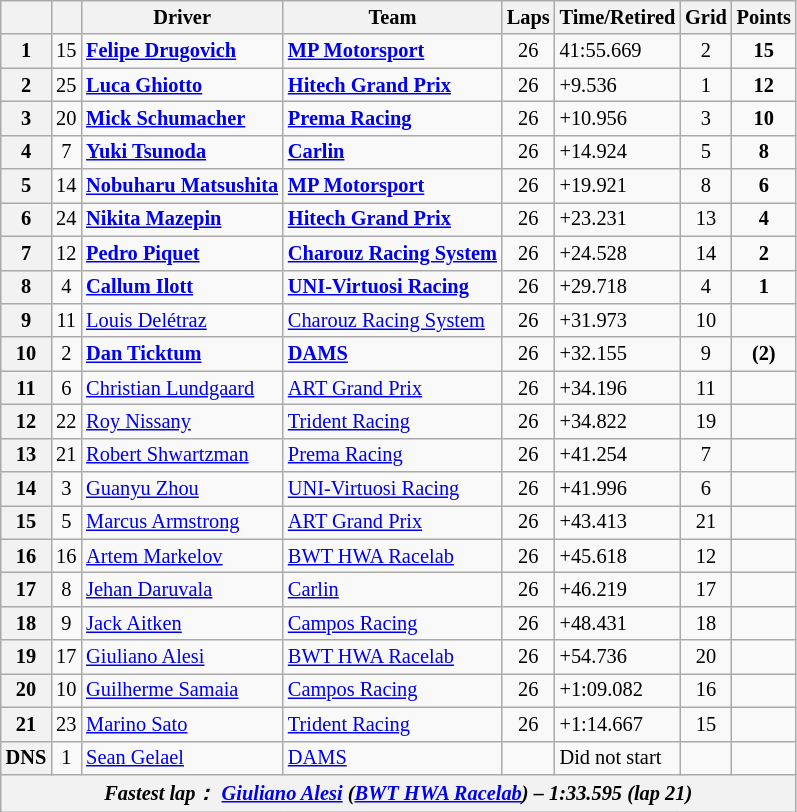<table class="wikitable" style="font-size: 85%;">
<tr>
<th></th>
<th></th>
<th>Driver</th>
<th>Team</th>
<th>Laps</th>
<th>Time/Retired</th>
<th>Grid</th>
<th>Points</th>
</tr>
<tr>
<th>1</th>
<td align="center">15</td>
<td> <strong><a href='#'>Felipe Drugovich</a></strong></td>
<td><strong><a href='#'>MP Motorsport</a></strong></td>
<td align="center">26</td>
<td>41:55.669</td>
<td align="center">2</td>
<td align="center"><strong>15</strong></td>
</tr>
<tr>
<th>2</th>
<td align="center">25</td>
<td> <strong><a href='#'>Luca Ghiotto</a></strong></td>
<td><strong><a href='#'>Hitech Grand Prix</a></strong></td>
<td align="center">26</td>
<td>+9.536</td>
<td align="center">1</td>
<td align="center"><strong>12</strong></td>
</tr>
<tr>
<th>3</th>
<td align="center">20</td>
<td> <strong><a href='#'>Mick Schumacher</a></strong></td>
<td><strong><a href='#'>Prema Racing</a></strong></td>
<td align="center">26</td>
<td>+10.956</td>
<td align="center">3</td>
<td align="center"><strong>10</strong></td>
</tr>
<tr>
<th>4</th>
<td align="center">7</td>
<td> <strong><a href='#'>Yuki Tsunoda</a></strong></td>
<td><strong><a href='#'>Carlin</a></strong></td>
<td align="center">26</td>
<td>+14.924</td>
<td align="center">5</td>
<td align="center"><strong>8</strong></td>
</tr>
<tr>
<th>5</th>
<td align="center">14</td>
<td> <strong><a href='#'>Nobuharu Matsushita</a></strong></td>
<td><strong><a href='#'>MP Motorsport</a></strong></td>
<td align="center">26</td>
<td>+19.921</td>
<td align="center">8</td>
<td align="center"><strong>6</strong></td>
</tr>
<tr>
<th>6</th>
<td align="center">24</td>
<td> <strong><a href='#'>Nikita Mazepin</a></strong></td>
<td><strong><a href='#'>Hitech Grand Prix</a></strong></td>
<td align="center">26</td>
<td>+23.231</td>
<td align="center">13</td>
<td align="center"><strong>4</strong></td>
</tr>
<tr>
<th>7</th>
<td align="center">12</td>
<td> <strong><a href='#'>Pedro Piquet</a></strong></td>
<td><strong><a href='#'>Charouz Racing System</a></strong></td>
<td align="center">26</td>
<td>+24.528</td>
<td align="center">14</td>
<td align="center"><strong>2</strong></td>
</tr>
<tr>
<th>8</th>
<td align="center">4</td>
<td> <strong><a href='#'>Callum Ilott</a></strong></td>
<td><strong><a href='#'>UNI-Virtuosi Racing</a></strong></td>
<td align="center">26</td>
<td>+29.718</td>
<td align="center">4</td>
<td align="center"><strong>1</strong></td>
</tr>
<tr>
<th>9</th>
<td align="center">11</td>
<td> <a href='#'>Louis Delétraz</a></td>
<td><a href='#'>Charouz Racing System</a></td>
<td align="center">26</td>
<td>+31.973</td>
<td align="center">10</td>
<td align="center"></td>
</tr>
<tr>
<th>10</th>
<td align="center">2</td>
<td> <strong><a href='#'>Dan Ticktum</a></strong></td>
<td><strong><a href='#'>DAMS</a></strong></td>
<td align="center">26</td>
<td>+32.155</td>
<td align="center">9</td>
<td align="center"><strong>(2)</strong></td>
</tr>
<tr>
<th>11</th>
<td align="center">6</td>
<td> <a href='#'>Christian Lundgaard</a></td>
<td><a href='#'>ART Grand Prix</a></td>
<td align="center">26</td>
<td>+34.196</td>
<td align="center">11</td>
<td align="center"></td>
</tr>
<tr>
<th>12</th>
<td align="center">22</td>
<td> <a href='#'>Roy Nissany</a></td>
<td><a href='#'>Trident Racing</a></td>
<td align="center">26</td>
<td>+34.822</td>
<td align="center">19</td>
<td align="center"></td>
</tr>
<tr>
<th>13</th>
<td align="center">21</td>
<td> <a href='#'>Robert Shwartzman</a></td>
<td><a href='#'>Prema Racing</a></td>
<td align="center">26</td>
<td>+41.254</td>
<td align="center">7</td>
<td align="center"></td>
</tr>
<tr>
<th>14</th>
<td align="center">3</td>
<td> <a href='#'>Guanyu Zhou</a></td>
<td><a href='#'>UNI-Virtuosi Racing</a></td>
<td align="center">26</td>
<td>+41.996</td>
<td align="center">6</td>
<td align="center"></td>
</tr>
<tr>
<th>15</th>
<td align="center">5</td>
<td> <a href='#'>Marcus Armstrong</a></td>
<td><a href='#'>ART Grand Prix</a></td>
<td align="center">26</td>
<td>+43.413</td>
<td align="center">21</td>
<td align="center"></td>
</tr>
<tr>
<th>16</th>
<td align="center">16</td>
<td> <a href='#'>Artem Markelov</a></td>
<td><a href='#'>BWT HWA Racelab</a></td>
<td align="center">26</td>
<td>+45.618</td>
<td align="center">12</td>
<td align="center"></td>
</tr>
<tr>
<th>17</th>
<td align="center">8</td>
<td>  <a href='#'>Jehan Daruvala</a></td>
<td><a href='#'>Carlin</a></td>
<td align="center">26</td>
<td>+46.219</td>
<td align="center">17</td>
<td align="center"></td>
</tr>
<tr>
<th>18</th>
<td align="center">9</td>
<td> <a href='#'>Jack Aitken</a></td>
<td><a href='#'>Campos Racing</a></td>
<td align="center">26</td>
<td>+48.431</td>
<td align="center">18</td>
<td align="center"></td>
</tr>
<tr>
<th>19</th>
<td align="center">17</td>
<td> <a href='#'>Giuliano Alesi</a></td>
<td><a href='#'>BWT HWA Racelab</a></td>
<td align="center">26</td>
<td>+54.736</td>
<td align="center">20</td>
<td align="center"></td>
</tr>
<tr>
<th>20</th>
<td align="center">10</td>
<td> <a href='#'>Guilherme Samaia</a></td>
<td><a href='#'>Campos Racing</a></td>
<td align="center">26</td>
<td>+1:09.082</td>
<td align="center">16</td>
<td align="center"></td>
</tr>
<tr>
<th>21</th>
<td align="center">23</td>
<td> <a href='#'>Marino Sato</a></td>
<td><a href='#'>Trident Racing</a></td>
<td align="center">26</td>
<td>+1:14.667</td>
<td align="center">15</td>
<td align="center"></td>
</tr>
<tr>
<th>DNS</th>
<td align="center">1</td>
<td> <a href='#'>Sean Gelael</a></td>
<td><a href='#'>DAMS</a></td>
<td align="center"></td>
<td>Did not start</td>
<td align="center"></td>
<td align="center"></td>
</tr>
<tr>
<th colspan="8" align="center"><em>Fastest lap：  <a href='#'>Giuliano Alesi</a> (<a href='#'>BWT HWA Racelab</a>) – 1:33.595 (lap 21)</em></th>
</tr>
</table>
